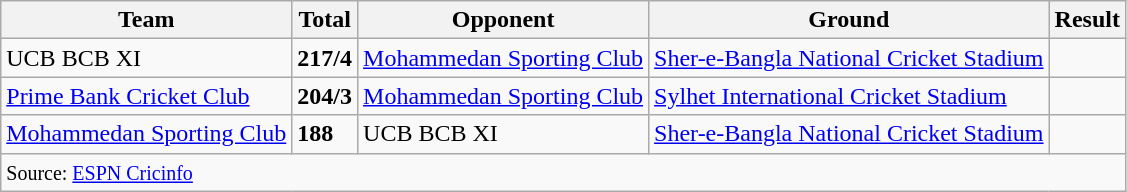<table class="wikitable sortable">
<tr>
<th>Team</th>
<th>Total</th>
<th>Opponent</th>
<th>Ground</th>
<th>Result</th>
</tr>
<tr>
<td>UCB BCB XI</td>
<td><strong>217/4</strong></td>
<td><a href='#'>Mohammedan Sporting Club</a></td>
<td><a href='#'>Sher-e-Bangla National Cricket Stadium</a></td>
<td><strong></strong></td>
</tr>
<tr>
<td><a href='#'>Prime Bank Cricket Club</a></td>
<td><strong>204/3</strong></td>
<td><a href='#'>Mohammedan Sporting Club</a></td>
<td><a href='#'>Sylhet International Cricket Stadium</a></td>
<td><strong></strong></td>
</tr>
<tr>
<td><a href='#'>Mohammedan Sporting Club</a></td>
<td><strong>188</strong></td>
<td>UCB BCB XI</td>
<td><a href='#'>Sher-e-Bangla National Cricket Stadium</a></td>
<td><strong></strong></td>
</tr>
<tr>
<td colspan="25" style="text-align:left"><small>Source: <a href='#'>ESPN Cricinfo</a></small></td>
</tr>
</table>
